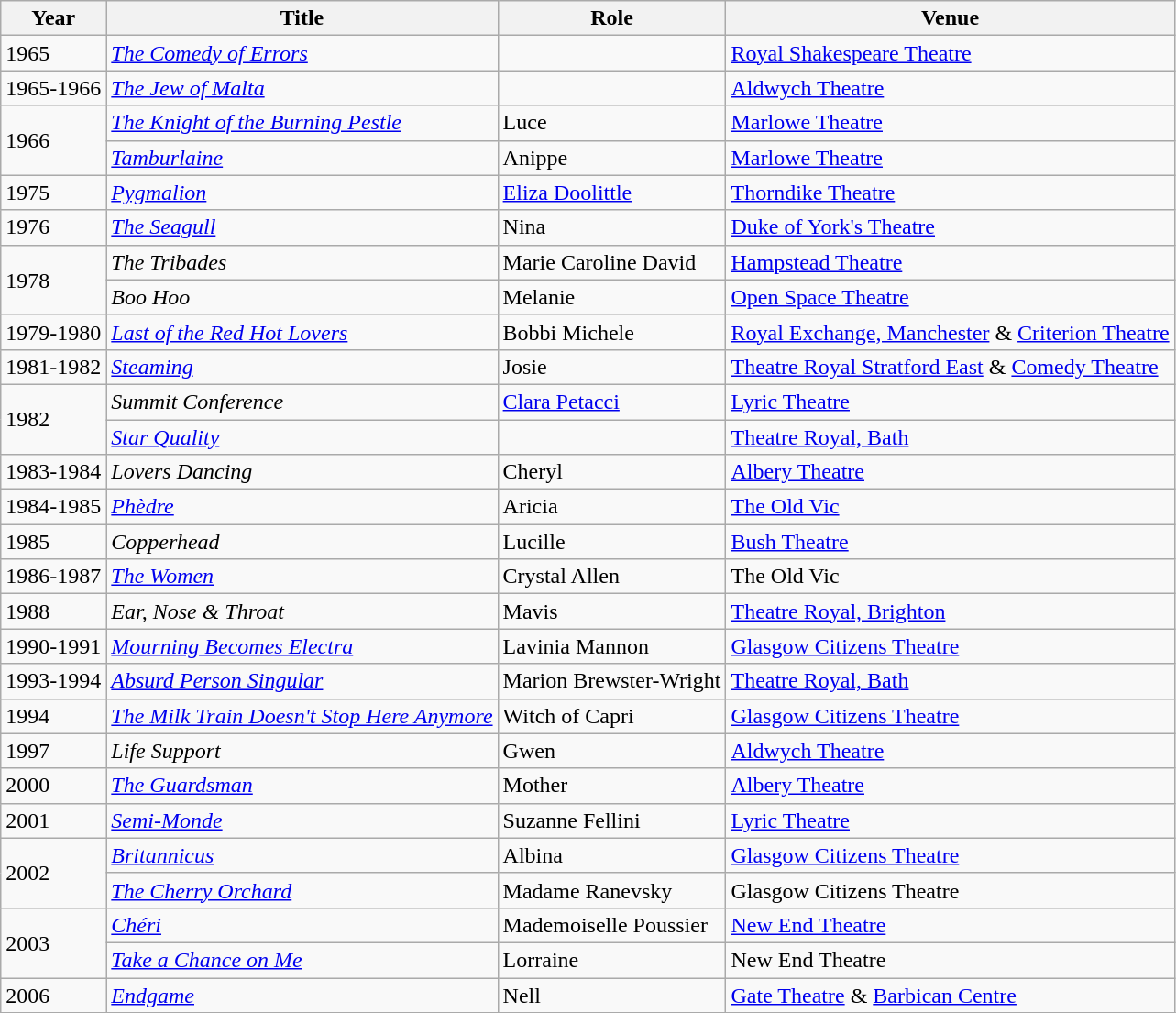<table class="wikitable sortable">
<tr>
<th>Year</th>
<th>Title</th>
<th>Role</th>
<th>Venue</th>
</tr>
<tr>
<td>1965</td>
<td><em><a href='#'>The Comedy of Errors</a></em></td>
<td></td>
<td><a href='#'>Royal Shakespeare Theatre</a></td>
</tr>
<tr>
<td>1965-1966</td>
<td><em><a href='#'>The Jew of Malta</a></em></td>
<td></td>
<td><a href='#'>Aldwych Theatre</a></td>
</tr>
<tr>
<td rowspan=2>1966</td>
<td><em><a href='#'>The Knight of the Burning Pestle</a></em></td>
<td>Luce</td>
<td><a href='#'>Marlowe Theatre</a></td>
</tr>
<tr>
<td><em><a href='#'>Tamburlaine</a></em></td>
<td>Anippe</td>
<td><a href='#'>Marlowe Theatre</a></td>
</tr>
<tr>
<td>1975</td>
<td><em><a href='#'>Pygmalion</a></em></td>
<td><a href='#'>Eliza Doolittle</a></td>
<td><a href='#'>Thorndike Theatre</a></td>
</tr>
<tr>
<td>1976</td>
<td><em><a href='#'>The Seagull</a></em></td>
<td>Nina</td>
<td><a href='#'>Duke of York's Theatre</a></td>
</tr>
<tr>
<td rowspan=2>1978</td>
<td><em>The Tribades</em></td>
<td>Marie Caroline David</td>
<td><a href='#'>Hampstead Theatre</a></td>
</tr>
<tr>
<td><em>Boo Hoo</em></td>
<td>Melanie</td>
<td><a href='#'>Open Space Theatre</a></td>
</tr>
<tr>
<td>1979-1980</td>
<td><em><a href='#'>Last of the Red Hot Lovers</a></em></td>
<td>Bobbi Michele</td>
<td><a href='#'>Royal Exchange, Manchester</a> & <a href='#'>Criterion Theatre</a></td>
</tr>
<tr>
<td>1981-1982</td>
<td><em><a href='#'>Steaming</a></em></td>
<td>Josie</td>
<td><a href='#'>Theatre Royal Stratford East</a> & <a href='#'>Comedy Theatre</a></td>
</tr>
<tr>
<td rowspan=2>1982</td>
<td><em>Summit Conference</em></td>
<td><a href='#'>Clara Petacci</a></td>
<td><a href='#'>Lyric Theatre</a></td>
</tr>
<tr>
<td><em><a href='#'>Star Quality</a></em></td>
<td></td>
<td><a href='#'>Theatre Royal, Bath</a></td>
</tr>
<tr>
<td>1983-1984</td>
<td><em>Lovers Dancing</em></td>
<td>Cheryl</td>
<td><a href='#'>Albery Theatre</a></td>
</tr>
<tr>
<td>1984-1985</td>
<td><em><a href='#'>Phèdre</a></em></td>
<td>Aricia</td>
<td><a href='#'>The Old Vic</a></td>
</tr>
<tr>
<td>1985</td>
<td><em>Copperhead</em></td>
<td>Lucille</td>
<td><a href='#'>Bush Theatre</a></td>
</tr>
<tr>
<td>1986-1987</td>
<td><em><a href='#'>The Women</a></em></td>
<td>Crystal Allen</td>
<td>The Old Vic</td>
</tr>
<tr>
<td>1988</td>
<td><em>Ear, Nose & Throat</em></td>
<td>Mavis</td>
<td><a href='#'>Theatre Royal, Brighton</a></td>
</tr>
<tr>
<td>1990-1991</td>
<td><em><a href='#'>Mourning Becomes Electra</a></em></td>
<td>Lavinia Mannon</td>
<td><a href='#'>Glasgow Citizens Theatre</a></td>
</tr>
<tr>
<td>1993-1994</td>
<td><em><a href='#'>Absurd Person Singular</a></em></td>
<td>Marion Brewster-Wright</td>
<td><a href='#'>Theatre Royal, Bath</a></td>
</tr>
<tr>
<td>1994</td>
<td><em><a href='#'>The Milk Train Doesn't Stop Here Anymore</a></em></td>
<td>Witch of Capri</td>
<td><a href='#'>Glasgow Citizens Theatre</a></td>
</tr>
<tr>
<td>1997</td>
<td><em>Life Support</em></td>
<td>Gwen</td>
<td><a href='#'>Aldwych Theatre</a></td>
</tr>
<tr>
<td>2000</td>
<td><em><a href='#'>The Guardsman</a></em></td>
<td>Mother</td>
<td><a href='#'>Albery Theatre</a></td>
</tr>
<tr>
<td>2001</td>
<td><em><a href='#'>Semi-Monde</a></em></td>
<td>Suzanne Fellini</td>
<td><a href='#'>Lyric Theatre</a></td>
</tr>
<tr>
<td rowspan=2>2002</td>
<td><em><a href='#'>Britannicus</a></em></td>
<td>Albina</td>
<td><a href='#'>Glasgow Citizens Theatre</a></td>
</tr>
<tr>
<td><em><a href='#'>The Cherry Orchard</a></em></td>
<td>Madame Ranevsky</td>
<td>Glasgow Citizens Theatre</td>
</tr>
<tr>
<td rowspan=2>2003</td>
<td><em><a href='#'>Chéri</a></em></td>
<td>Mademoiselle Poussier</td>
<td><a href='#'>New End Theatre</a></td>
</tr>
<tr>
<td><em><a href='#'>Take a Chance on Me</a></em></td>
<td>Lorraine</td>
<td>New End Theatre</td>
</tr>
<tr>
<td>2006</td>
<td><em><a href='#'>Endgame</a></em></td>
<td>Nell</td>
<td><a href='#'>Gate Theatre</a> & <a href='#'>Barbican Centre</a></td>
</tr>
<tr>
</tr>
</table>
